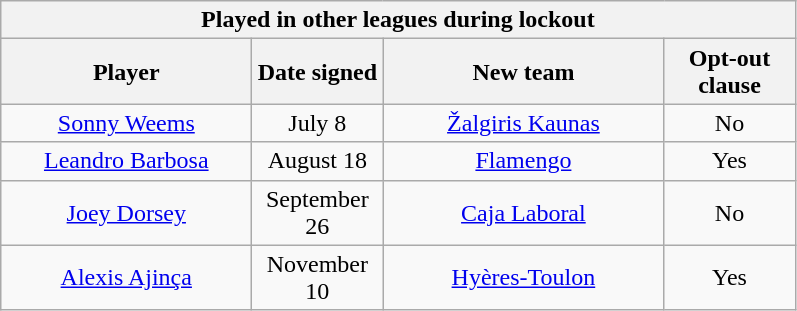<table class="wikitable" style="text-align:center">
<tr>
<th colspan=4>Played in other leagues during lockout</th>
</tr>
<tr>
<th style="width:160px">Player</th>
<th style="width:80px">Date signed</th>
<th style="width:180px">New team</th>
<th style="width:80px">Opt-out clause</th>
</tr>
<tr>
<td><a href='#'>Sonny Weems</a></td>
<td>July 8</td>
<td><a href='#'>Žalgiris Kaunas</a> </td>
<td>No</td>
</tr>
<tr>
<td><a href='#'>Leandro Barbosa</a></td>
<td>August 18</td>
<td><a href='#'>Flamengo</a> </td>
<td>Yes</td>
</tr>
<tr>
<td><a href='#'>Joey Dorsey</a></td>
<td>September 26</td>
<td><a href='#'>Caja Laboral</a> </td>
<td>No</td>
</tr>
<tr>
<td><a href='#'>Alexis Ajinça</a></td>
<td>November 10</td>
<td><a href='#'>Hyères-Toulon</a> </td>
<td>Yes</td>
</tr>
</table>
